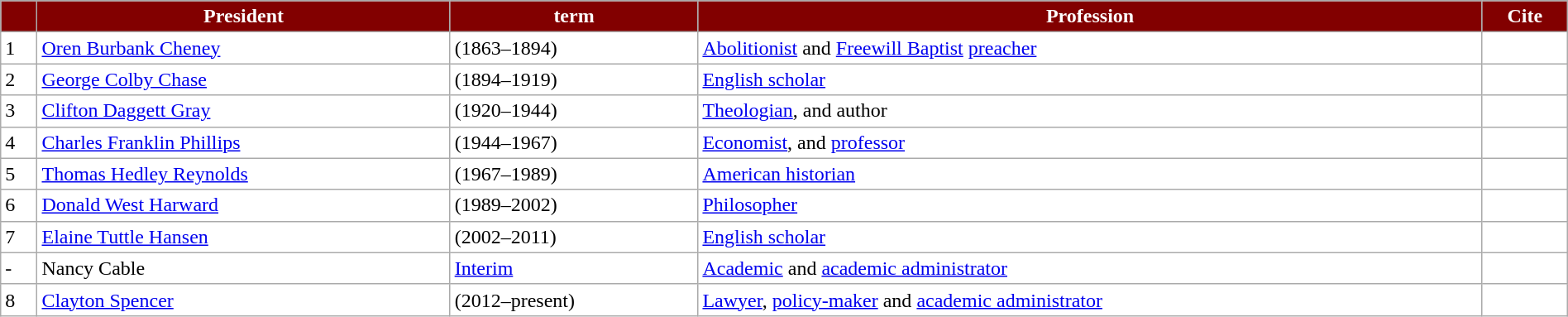<table class="wikitable" style="width:100%; background:white;">
<tr>
<th style="background:#820000; color:white;"></th>
<th style="background:#820000; color:white;">President</th>
<th style="background:#820000; color:white;">term</th>
<th style="background:#820000; color:white;">Profession</th>
<th style="background:#820000; color:white;">Cite</th>
</tr>
<tr>
<td>1</td>
<td><a href='#'>Oren Burbank Cheney</a></td>
<td>(1863–1894)</td>
<td><a href='#'>Abolitionist</a> and <a href='#'>Freewill Baptist</a> <a href='#'>preacher</a></td>
<td></td>
</tr>
<tr>
<td>2</td>
<td><a href='#'>George Colby Chase</a></td>
<td>(1894–1919)</td>
<td><a href='#'>English scholar</a></td>
<td></td>
</tr>
<tr>
<td>3</td>
<td><a href='#'>Clifton Daggett Gray</a></td>
<td>(1920–1944)</td>
<td><a href='#'>Theologian</a>, and author</td>
<td></td>
</tr>
<tr>
<td>4</td>
<td><a href='#'>Charles Franklin Phillips</a></td>
<td>(1944–1967)</td>
<td><a href='#'>Economist</a>, and <a href='#'>professor</a></td>
<td></td>
</tr>
<tr>
<td>5</td>
<td><a href='#'>Thomas Hedley Reynolds</a></td>
<td>(1967–1989)</td>
<td><a href='#'>American historian</a></td>
<td></td>
</tr>
<tr>
<td>6</td>
<td><a href='#'>Donald West Harward</a></td>
<td>(1989–2002)</td>
<td><a href='#'>Philosopher</a></td>
<td></td>
</tr>
<tr>
<td>7</td>
<td><a href='#'>Elaine Tuttle Hansen</a></td>
<td>(2002–2011)</td>
<td><a href='#'>English scholar</a></td>
<td></td>
</tr>
<tr>
<td>-</td>
<td>Nancy Cable</td>
<td><a href='#'>Interim</a></td>
<td><a href='#'>Academic</a> and <a href='#'>academic administrator</a></td>
<td></td>
</tr>
<tr>
<td>8</td>
<td><a href='#'>Clayton Spencer</a></td>
<td>(2012–present)</td>
<td><a href='#'>Lawyer</a>, <a href='#'>policy-maker</a> and <a href='#'>academic administrator</a></td>
<td></td>
</tr>
</table>
